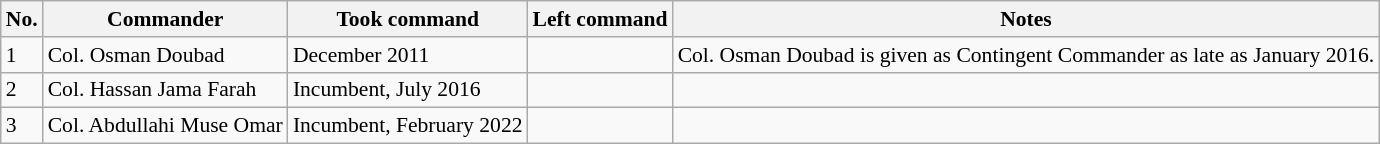<table class="wikitable" style="font-size:90%; text-align:left;">
<tr>
<th>No.</th>
<th>Commander</th>
<th>Took command</th>
<th>Left command</th>
<th>Notes</th>
</tr>
<tr>
<td>1</td>
<td>Col. Osman Doubad</td>
<td>December 2011</td>
<td></td>
<td>Col. Osman Doubad is given as Contingent Commander as late as January 2016.</td>
</tr>
<tr>
<td>2</td>
<td>Col. Hassan Jama Farah</td>
<td>Incumbent, July 2016</td>
<td></td>
<td></td>
</tr>
<tr>
<td>3</td>
<td>Col. Abdullahi Muse Omar</td>
<td>Incumbent, February 2022</td>
<td></td>
<td></td>
</tr>
</table>
